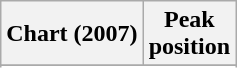<table class="wikitable sortable plainrowheaders">
<tr>
<th align="center">Chart (2007)</th>
<th align="Center">Peak<br>position</th>
</tr>
<tr>
</tr>
<tr>
</tr>
</table>
